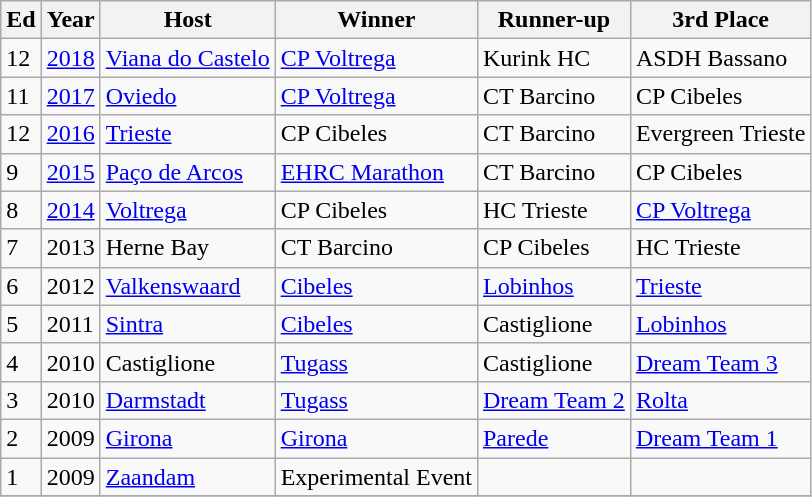<table class="wikitable sortable">
<tr>
<th>Ed</th>
<th>Year</th>
<th>Host</th>
<th>Winner</th>
<th>Runner-up</th>
<th>3rd Place</th>
</tr>
<tr>
<td>12</td>
<td><a href='#'>2018</a></td>
<td>   <a href='#'>Viana do Castelo</a></td>
<td>   <a href='#'>CP Voltrega</a></td>
<td> Kurink HC</td>
<td> ASDH Bassano</td>
</tr>
<tr>
<td>11</td>
<td><a href='#'>2017</a></td>
<td>  <a href='#'>Oviedo</a></td>
<td>   <a href='#'>CP Voltrega</a></td>
<td> CT Barcino</td>
<td> CP Cibeles</td>
</tr>
<tr>
<td>12</td>
<td><a href='#'>2016</a></td>
<td>   <a href='#'>Trieste</a></td>
<td> CP Cibeles</td>
<td> CT Barcino</td>
<td> Evergreen Trieste</td>
</tr>
<tr>
<td>9</td>
<td><a href='#'>2015</a></td>
<td>   <a href='#'>Paço de Arcos</a></td>
<td> <a href='#'>EHRC Marathon</a></td>
<td> CT Barcino</td>
<td> CP Cibeles</td>
</tr>
<tr>
<td>8</td>
<td><a href='#'>2014</a></td>
<td>   <a href='#'>Voltrega</a></td>
<td> CP Cibeles</td>
<td> HC Trieste</td>
<td>   <a href='#'>CP Voltrega</a></td>
</tr>
<tr>
<td>7</td>
<td>2013</td>
<td>  Herne Bay</td>
<td> CT Barcino</td>
<td> CP Cibeles</td>
<td> HC Trieste</td>
</tr>
<tr>
<td>6</td>
<td>2012</td>
<td>  <a href='#'>Valkenswaard</a></td>
<td> <a href='#'>Cibeles</a></td>
<td>  <a href='#'>Lobinhos</a></td>
<td> <a href='#'>Trieste</a></td>
</tr>
<tr>
<td>5</td>
<td>2011</td>
<td>  <a href='#'>Sintra</a></td>
<td> <a href='#'>Cibeles</a></td>
<td> Castiglione</td>
<td> <a href='#'>Lobinhos</a></td>
</tr>
<tr>
<td>4</td>
<td>2010</td>
<td> Castiglione</td>
<td> <a href='#'>Tugass</a></td>
<td> Castiglione</td>
<td>  <a href='#'>Dream Team 3</a></td>
</tr>
<tr>
<td>3</td>
<td>2010</td>
<td> <a href='#'>Darmstadt</a></td>
<td> <a href='#'>Tugass</a></td>
<td>  <a href='#'>Dream Team 2</a></td>
<td> <a href='#'>Rolta</a></td>
</tr>
<tr>
<td>2</td>
<td>2009</td>
<td> <a href='#'>Girona</a></td>
<td> <a href='#'>Girona</a></td>
<td> <a href='#'>Parede</a></td>
<td>  <a href='#'>Dream Team 1</a></td>
</tr>
<tr>
<td>1</td>
<td>2009</td>
<td> <a href='#'>Zaandam</a></td>
<td>Experimental Event</td>
<td></td>
<td></td>
</tr>
<tr>
</tr>
</table>
